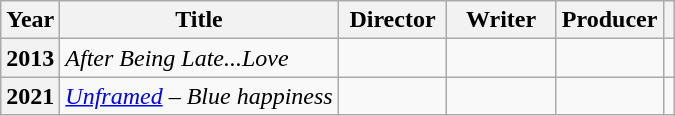<table class="wikitable plainrowheaders sortable">
<tr>
<th scope="col">Year</th>
<th scope="col">Title</th>
<th scope="col" width=65>Director</th>
<th scope="col" width=65>Writer</th>
<th scope="col" width=65>Producer</th>
<th scope="col" class="unsortable"></th>
</tr>
<tr>
<th scope="row">2013</th>
<td><em>After Being Late...Love</em></td>
<td></td>
<td></td>
<td></td>
<td></td>
</tr>
<tr>
<th scope="row">2021</th>
<td><em><a href='#'>Unframed</a> – Blue happiness</em></td>
<td></td>
<td></td>
<td></td>
<td style="text-align:center"></td>
</tr>
</table>
